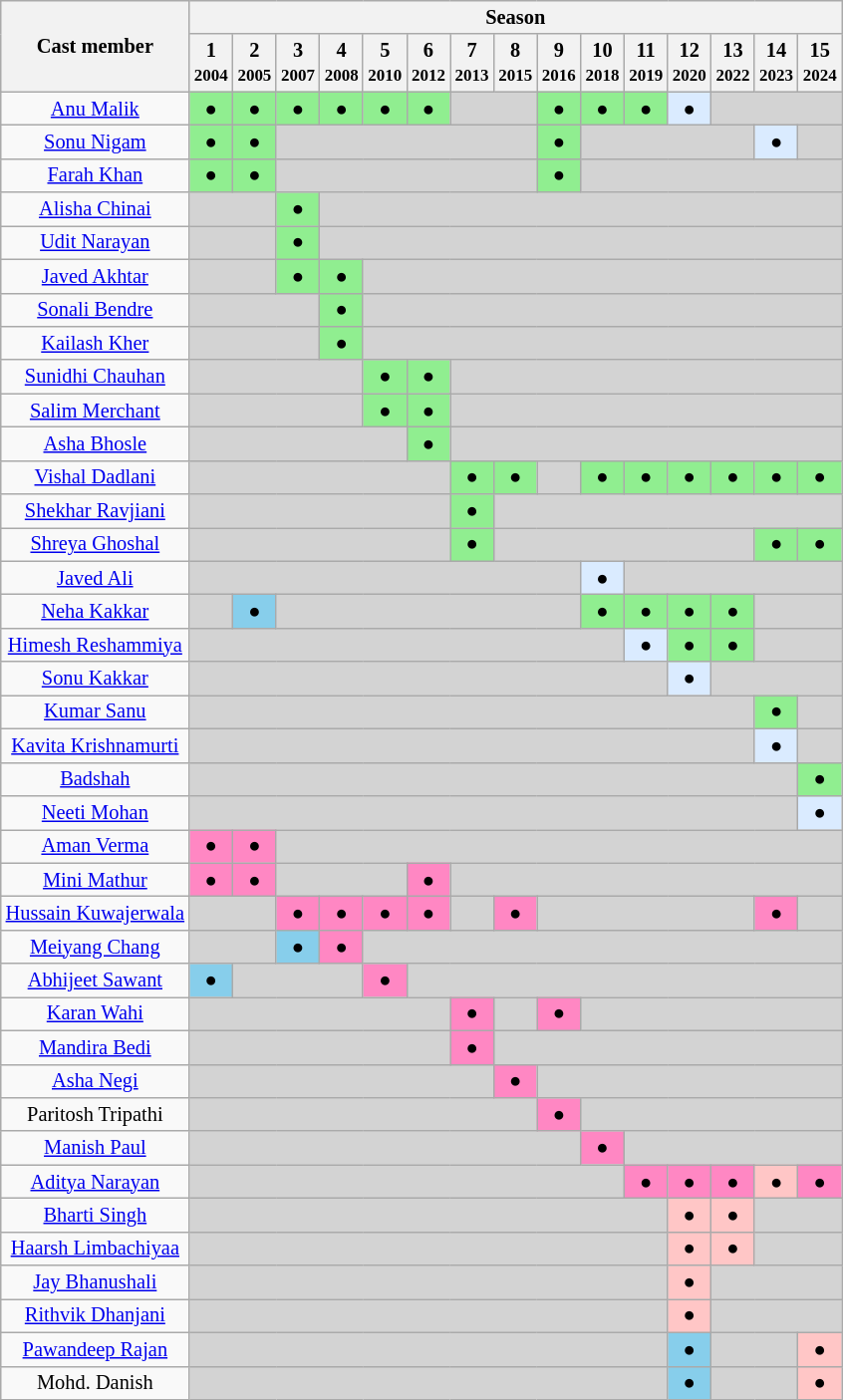<table class="wikitable plainrowheaders collapsible mw-collapsible nowrap" style="text-align:center; font-size:85%">
<tr>
<th rowspan="2" scope="col">Cast member</th>
<th colspan="15" style="text-align:center" scope="col">Season</th>
</tr>
<tr>
<th width="15">1 <br><small>2004</small></th>
<th width="15">2 <br><small>2005</small></th>
<th width="15">3<br><small>2007</small></th>
<th width="15">4 <br><small>2008</small></th>
<th width="15">5 <br><small>2010</small></th>
<th width="15">6 <br><small>2012</small></th>
<th width="15">7 <br><small>2013</small></th>
<th width="15">8 <br><small>2015</small></th>
<th width="15">9 <br><small>2016</small></th>
<th width="15">10 <br><small>2018</small></th>
<th width="15">11 <br><small>2019</small></th>
<th width="15">12 <br><small>2020</small></th>
<th width="15">13 <br><small>2022</small></th>
<th width="15">14 <br><small>2023</small></th>
<th width="15">15 <br><small>2024</small></th>
</tr>
<tr>
<td><a href='#'>Anu Malik</a></td>
<td style="background:#90EE90">●</td>
<td style="background:#90EE90">●</td>
<td style="background:#90EE90">●</td>
<td style="background:#90EE90">●</td>
<td style="background:#90EE90">●</td>
<td style="background:#90EE90">●</td>
<td colspan="2" style="background:lightgrey"></td>
<td style="background:#90EE90">●</td>
<td style="background:#90EE90">●</td>
<td style="background:#90EE90">●</td>
<td style="background:#DAEBFF">●</td>
<td colspan="3" style="background:lightgrey"></td>
</tr>
<tr>
<td><a href='#'>Sonu Nigam</a></td>
<td style="background:#90EE90">●</td>
<td style="background:#90EE90">●</td>
<td colspan="6" style="background:lightgrey"></td>
<td style="background:#90EE90">●</td>
<td colspan="4" style="background:lightgrey"></td>
<td style="background:#DAEBFF">●</td>
<td style="background:lightgrey"></td>
</tr>
<tr>
<td><a href='#'>Farah Khan</a></td>
<td style="background:#90EE90">●</td>
<td style="background:#90EE90">●</td>
<td colspan="6" style="background:lightgrey"></td>
<td style="background:#90EE90">●</td>
<td colspan="6" style="background:lightgrey"></td>
</tr>
<tr>
<td><a href='#'>Alisha Chinai</a></td>
<td colspan="2" style="background:lightgrey"></td>
<td style="background:#90EE90">●</td>
<td colspan="12" style="background:lightgrey"></td>
</tr>
<tr>
<td><a href='#'>Udit Narayan</a></td>
<td colspan="2" style="background:lightgrey"></td>
<td style="background:#90EE90">●</td>
<td colspan="12" style="background:lightgrey"></td>
</tr>
<tr>
<td><a href='#'>Javed Akhtar</a></td>
<td colspan="2" style="background:lightgrey"></td>
<td style="background:#90EE90">●</td>
<td style="background:#90EE90">●</td>
<td colspan="11" style="background:lightgrey"></td>
</tr>
<tr>
<td><a href='#'>Sonali Bendre</a></td>
<td colspan="3" style="background:lightgrey"></td>
<td style="background:#90EE90">●</td>
<td colspan="11" style="background:lightgrey"></td>
</tr>
<tr>
<td><a href='#'>Kailash Kher</a></td>
<td colspan="3" style="background:lightgrey"></td>
<td style="background:#90EE90">●</td>
<td colspan="11" style="background:lightgrey"></td>
</tr>
<tr>
<td><a href='#'>Sunidhi Chauhan</a></td>
<td colspan="4" style="background:lightgrey"></td>
<td style="background:#90EE90">●</td>
<td style="background:#90EE90">●</td>
<td colspan="9" style="background:lightgrey"></td>
</tr>
<tr>
<td><a href='#'>Salim Merchant</a></td>
<td colspan="4" style="background:lightgrey"></td>
<td style="background:#90EE90">●</td>
<td style="background:#90EE90">●</td>
<td colspan="9" style="background:lightgrey"></td>
</tr>
<tr>
<td><a href='#'>Asha Bhosle</a></td>
<td colspan="5" style="background:lightgrey"></td>
<td style="background:#90EE90">●</td>
<td colspan="9" style="background:lightgrey"></td>
</tr>
<tr>
<td><a href='#'>Vishal Dadlani</a></td>
<td colspan="6" style="background:lightgrey"></td>
<td style="background:#90EE90">●</td>
<td style="background:#90EE90">●</td>
<td style="background:lightgrey"></td>
<td style="background:#90EE90">●</td>
<td style="background:#90EE90">●</td>
<td style="background:#90EE90">●</td>
<td style="background:#90EE90">●</td>
<td style="background:#90EE90">●</td>
<td style="background:#90EE90">●</td>
</tr>
<tr>
<td><a href='#'>Shekhar Ravjiani</a></td>
<td colspan="6" style="background:lightgrey"></td>
<td style="background:#90EE90">●</td>
<td colspan="8" style="background:lightgrey"></td>
</tr>
<tr>
<td><a href='#'>Shreya Ghoshal</a></td>
<td colspan="6" style="background:lightgrey"></td>
<td style="background:#90EE90">●</td>
<td colspan="6" style="background:lightgrey"></td>
<td style="background:#90EE90">●</td>
<td style="background:#90EE90">●</td>
</tr>
<tr>
<td><a href='#'>Javed Ali</a></td>
<td colspan="9" style="background:lightgrey"></td>
<td style="background:#DAEBFF">●</td>
<td colspan="5" style="background:lightgrey"></td>
</tr>
<tr>
<td><a href='#'>Neha Kakkar</a></td>
<td colspan="1" style="background:lightgrey"></td>
<td style="background:#87CEEB">●</td>
<td colspan="7" style="background:lightgrey"></td>
<td style="background:#90EE90">●</td>
<td style="background:#90EE90">●</td>
<td style="background:#90EE90">●</td>
<td style="background:#90EE90">●</td>
<td colspan="2" style="background:lightgrey"></td>
</tr>
<tr>
<td><a href='#'>Himesh Reshammiya</a></td>
<td colspan="10" style="background:lightgrey"></td>
<td style="background:#DAEBFF">●</td>
<td style="background:#90EE90">●</td>
<td style="background:#90EE90">●</td>
<td colspan="2" style="background:lightgrey"></td>
</tr>
<tr>
<td><a href='#'>Sonu Kakkar</a></td>
<td colspan="11" style="background:lightgrey"></td>
<td style="background:#DAEBFF">●</td>
<td colspan="3" style="background:lightgrey"></td>
</tr>
<tr>
<td><a href='#'>Kumar Sanu</a></td>
<td colspan="13" style="background:lightgrey"></td>
<td style="background:#90EE90">●</td>
<td style="background:lightgrey"></td>
</tr>
<tr>
<td><a href='#'>Kavita Krishnamurti</a></td>
<td colspan="13" style="background:lightgrey"></td>
<td style="background:#DAEBFF">●</td>
<td style="background:lightgrey"></td>
</tr>
<tr>
<td><a href='#'>Badshah</a></td>
<td colspan="14" style="background:lightgrey"></td>
<td style="background:#90EE90">●</td>
</tr>
<tr>
<td><a href='#'>Neeti Mohan</a></td>
<td colspan="14" style="background:lightgrey"></td>
<td style="background:#DAEBFF">●</td>
</tr>
<tr>
<td><a href='#'>Aman Verma</a></td>
<td style="background:#FF87C3">●</td>
<td style="background:#FF87C3">●</td>
<td colspan="13" style="background:lightgrey"></td>
</tr>
<tr>
<td><a href='#'>Mini Mathur</a></td>
<td style="background:#FF87C3">●</td>
<td style="background:#FF87C3">●</td>
<td colspan="3" style="background:lightgrey"></td>
<td style="background:#FF87C3">●</td>
<td colspan="9" style="background:lightgrey"></td>
</tr>
<tr>
<td><a href='#'>Hussain Kuwajerwala</a></td>
<td colspan="2" style="background:lightgrey"></td>
<td style="background:#FF87C3">●</td>
<td style="background:#FF87C3">●</td>
<td style="background:#FF87C3">●</td>
<td style="background:#FF87C3">●</td>
<td style="background:lightgrey"></td>
<td style="background:#FF87C3">●</td>
<td colspan="5" style="background:lightgrey"></td>
<td style="background:#FF87C3">●</td>
<td style="background:lightgrey"></td>
</tr>
<tr>
<td><a href='#'>Meiyang Chang</a></td>
<td colspan="2"  style="background:lightgrey"></td>
<td style="background:#87CEEB">●</td>
<td style="background:#FF87C3">●</td>
<td colspan="11"  style="background:lightgrey"></td>
</tr>
<tr>
<td><a href='#'>Abhijeet Sawant</a></td>
<td style="background:#87CEEB">●</td>
<td colspan="3"  style="background:lightgrey"></td>
<td style="background:#FF87C3">●</td>
<td colspan="10"  style="background:lightgrey"></td>
</tr>
<tr>
<td><a href='#'>Karan Wahi</a></td>
<td colspan="6" style="background:lightgrey"></td>
<td style="background:#FF87C3">●</td>
<td style="background:lightgrey"></td>
<td style="background:#FF87C3">●</td>
<td colspan="6"  style="background:lightgrey"></td>
</tr>
<tr>
<td><a href='#'>Mandira Bedi</a></td>
<td colspan="6"  style="background:lightgrey"></td>
<td style="background:#FF87C3">●</td>
<td colspan="8"  style="background:lightgrey"></td>
</tr>
<tr>
<td><a href='#'>Asha Negi</a></td>
<td colspan="7" style="background:lightgrey"></td>
<td style="background:#FF87C3">●</td>
<td colspan="7"  style="background:lightgrey"></td>
</tr>
<tr>
<td>Paritosh Tripathi</td>
<td colspan="8"  style="background:lightgrey"></td>
<td style="background:#FF87C3">●</td>
<td colspan="6"  style="background:lightgrey"></td>
</tr>
<tr>
<td><a href='#'>Manish Paul</a></td>
<td colspan="9"  style="background:lightgrey"></td>
<td style="background:#FF87C3">●</td>
<td colspan="5"  style="background:lightgrey"></td>
</tr>
<tr>
<td><a href='#'>Aditya Narayan</a></td>
<td colspan="10"  style="background:lightgrey"></td>
<td style="background:#FF87C3">●</td>
<td style="background:#FF87C3">●</td>
<td style="background:#FF87C3">●</td>
<td style="background:#FFC6C6">●</td>
<td style="background:#FF87C3">●</td>
</tr>
<tr>
<td><a href='#'>Bharti Singh</a></td>
<td colspan="11"  style="background:lightgrey"></td>
<td style="background:#FFC6C6">●</td>
<td style="background:#FFC6C6">●</td>
<td colspan="2"  style="background:lightgrey"></td>
</tr>
<tr>
<td><a href='#'>Haarsh Limbachiyaa</a></td>
<td colspan="11" style="background:lightgrey"></td>
<td style="background:#FFC6C6">●</td>
<td style="background:#FFC6C6">●</td>
<td colspan="2"  style="background:lightgrey"></td>
</tr>
<tr>
<td><a href='#'>Jay Bhanushali</a></td>
<td colspan="11"  style="background:lightgrey"></td>
<td style="background:#FFC6C6">●</td>
<td colspan="3"  style="background:lightgrey"></td>
</tr>
<tr>
<td><a href='#'>Rithvik Dhanjani</a></td>
<td colspan="11" style="background:lightgrey"></td>
<td style="background:#FFC6C6">●</td>
<td colspan="3"  style="background:lightgrey"></td>
</tr>
<tr>
<td><a href='#'>Pawandeep Rajan</a></td>
<td colspan="11" style="background:lightgrey"></td>
<td style="background:#87CEEB">●</td>
<td colspan="2" style="background:lightgrey"></td>
<td style="background:#FFC6C6">●</td>
</tr>
<tr>
<td>Mohd. Danish</td>
<td colspan="11" style="background:lightgrey"></td>
<td style="background:#87CEEB">●</td>
<td colspan="2" style="background:lightgrey"></td>
<td style="background:#FFC6C6">●</td>
</tr>
</table>
